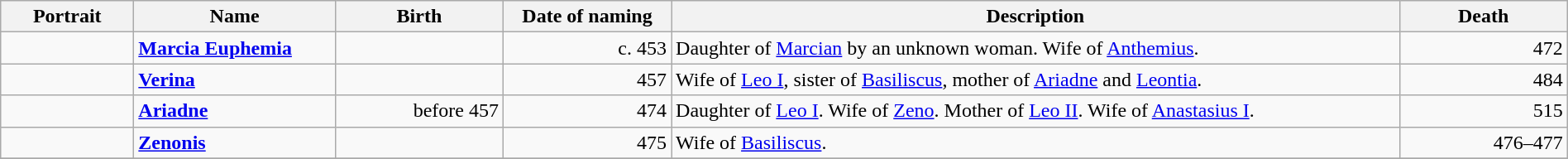<table width=100% class="wikitable">
<tr>
<th style="width:100px">Portrait</th>
<th>Name</th>
<th style="width:8em">Birth</th>
<th style="width:8em">Date of naming</th>
<th>Description</th>
<th style="width:8em">Death</th>
</tr>
<tr>
<td></td>
<td><strong><a href='#'>Marcia Euphemia</a></strong><br></td>
<td style="text-align:right"></td>
<td style="text-align:right">c. 453</td>
<td>Daughter of <a href='#'>Marcian</a> by an unknown woman. Wife of <a href='#'>Anthemius</a>.</td>
<td style="text-align:right">472</td>
</tr>
<tr>
<td></td>
<td><strong><a href='#'>Verina</a></strong><br></td>
<td style="text-align:right"></td>
<td style="text-align:right">457</td>
<td>Wife of <a href='#'>Leo I</a>, sister of <a href='#'>Basiliscus</a>, mother of <a href='#'>Ariadne</a> and <a href='#'>Leontia</a>.</td>
<td style="text-align:right">484</td>
</tr>
<tr>
<td></td>
<td><strong><a href='#'>Ariadne</a></strong><br></td>
<td style="text-align:right">before 457</td>
<td style="text-align:right">474</td>
<td>Daughter of <a href='#'>Leo I</a>. Wife of <a href='#'>Zeno</a>. Mother of <a href='#'>Leo II</a>. Wife of <a href='#'>Anastasius I</a>.</td>
<td style="text-align:right">515</td>
</tr>
<tr>
<td></td>
<td><strong><a href='#'>Zenonis</a></strong><br></td>
<td style="text-align:right"></td>
<td style="text-align:right">475</td>
<td>Wife of <a href='#'>Basiliscus</a>.</td>
<td style="text-align:right">476–477</td>
</tr>
<tr>
</tr>
</table>
